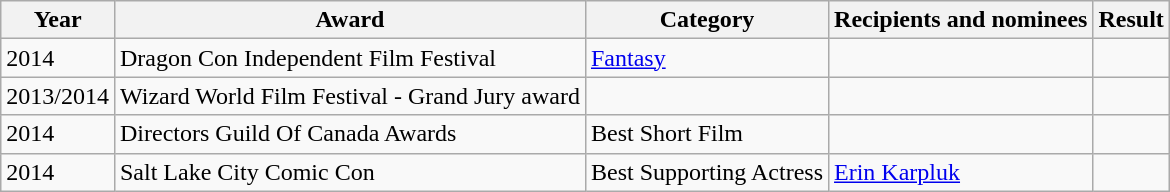<table class ="wikitable">
<tr>
<th>Year</th>
<th>Award</th>
<th>Category</th>
<th>Recipients and nominees</th>
<th>Result</th>
</tr>
<tr>
<td>2014</td>
<td>Dragon Con Independent Film Festival</td>
<td><a href='#'>Fantasy</a></td>
<td></td>
<td></td>
</tr>
<tr>
<td>2013/2014</td>
<td>Wizard World Film Festival - Grand Jury award</td>
<td></td>
<td></td>
<td></td>
</tr>
<tr>
<td>2014</td>
<td>Directors Guild Of Canada Awards</td>
<td>Best Short Film</td>
<td></td>
<td></td>
</tr>
<tr>
<td>2014</td>
<td>Salt Lake City Comic Con</td>
<td>Best Supporting Actress</td>
<td><a href='#'>Erin Karpluk</a></td>
<td></td>
</tr>
</table>
